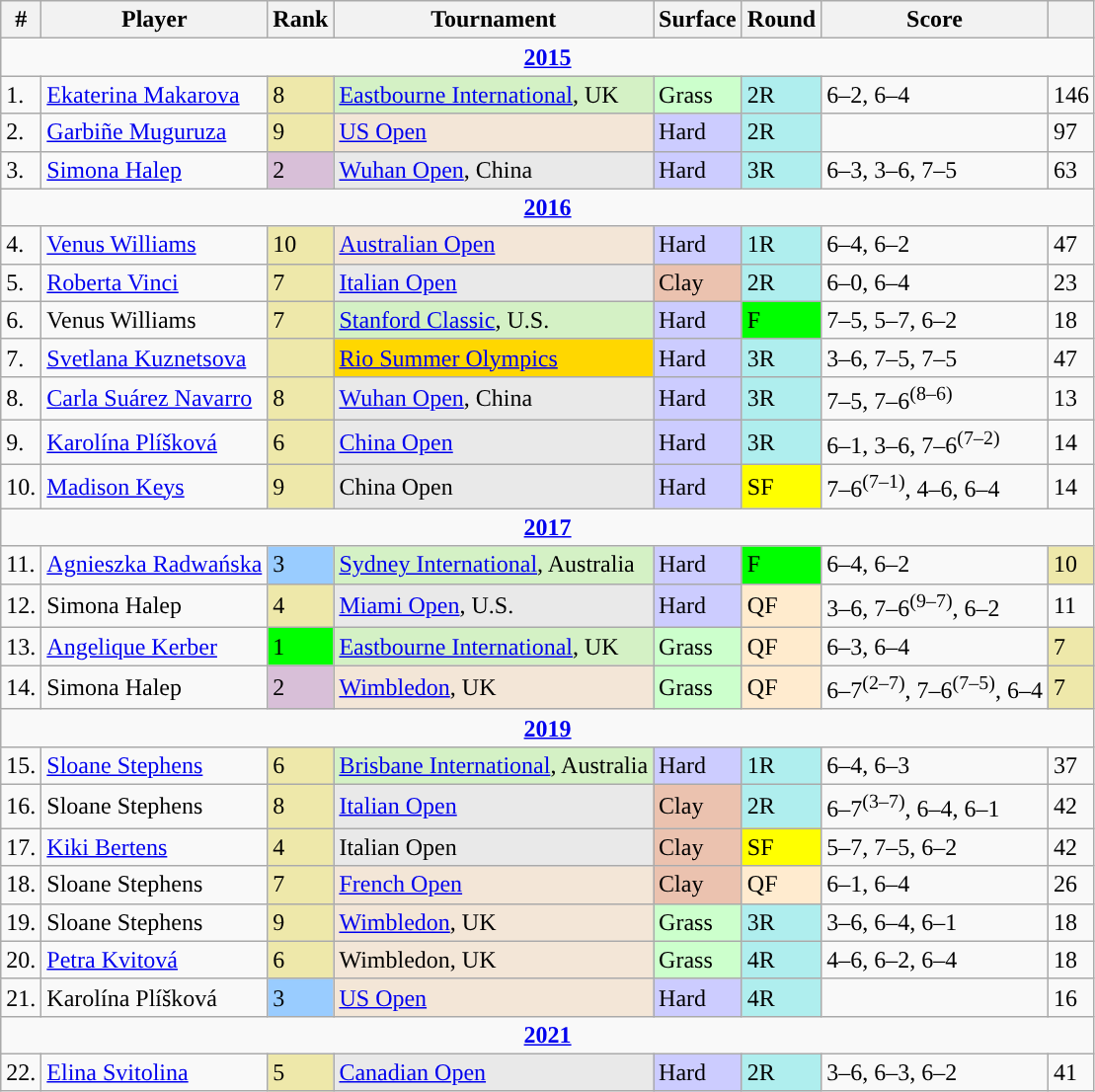<table class="wikitable sortable">
<tr>
<th>#</th>
<th>Player</th>
<th>Rank</th>
<th>Tournament</th>
<th>Surface</th>
<th>Round</th>
<th>Score</th>
<th></th>
</tr>
<tr>
<td colspan=8 style=text-align:center><strong><a href='#'>2015</a></strong></td>
</tr>
<tr>
<td>1.</td>
<td> <a href='#'>Ekaterina Makarova</a></td>
<td style="background:#eee8aa;">8</td>
<td style="background:#d4f1c5;"><a href='#'>Eastbourne International</a>, UK</td>
<td style="background:#cfc;">Grass</td>
<td style="background:#afeeee;">2R</td>
<td>6–2, 6–4</td>
<td>146</td>
</tr>
<tr>
<td>2.</td>
<td> <a href='#'>Garbiñe Muguruza</a></td>
<td style="background:#eee8aa;">9</td>
<td style="background:#f3e6d7;"><a href='#'>US Open</a></td>
<td style="background:#ccf;">Hard</td>
<td style="background:#afeeee;">2R</td>
<td></td>
<td>97</td>
</tr>
<tr>
<td>3.</td>
<td> <a href='#'>Simona Halep</a></td>
<td style="background:thistle;">2</td>
<td style="background:#e9e9e9;"><a href='#'>Wuhan Open</a>, China</td>
<td style="background:#ccf;">Hard</td>
<td style="background:#afeeee;">3R</td>
<td>6–3, 3–6, 7–5</td>
<td>63</td>
</tr>
<tr>
<td colspan=8 style=text-align:center><strong><a href='#'>2016</a></strong></td>
</tr>
<tr>
<td>4.</td>
<td> <a href='#'>Venus Williams</a></td>
<td style="background:#eee8aa;">10</td>
<td style="background:#f3e6d7;"><a href='#'>Australian Open</a></td>
<td style="background:#ccf;">Hard</td>
<td style="background:#afeeee;">1R</td>
<td>6–4, 6–2</td>
<td>47</td>
</tr>
<tr>
<td>5.</td>
<td> <a href='#'>Roberta Vinci</a></td>
<td style="background:#eee8aa;">7</td>
<td style="background:#e9e9e9;"><a href='#'>Italian Open</a></td>
<td style="background:#ebc2af;">Clay</td>
<td style="background:#afeeee;">2R</td>
<td>6–0, 6–4</td>
<td>23</td>
</tr>
<tr>
<td>6.</td>
<td> Venus Williams</td>
<td style="background:#eee8aa;">7</td>
<td bgcolor=d4f1c5><a href='#'>Stanford Classic</a>, U.S.</td>
<td bgcolor=CCCCFF>Hard</td>
<td bgcolor=lime>F</td>
<td>7–5, 5–7, 6–2</td>
<td>18</td>
</tr>
<tr>
<td>7.</td>
<td> <a href='#'>Svetlana Kuznetsova</a></td>
<td style="background:#eee8aa;"></td>
<td style="background:gold;"><a href='#'>Rio Summer Olympics</a></td>
<td style="background:#ccf;">Hard</td>
<td style="background:#afeeee;">3R</td>
<td>3–6, 7–5, 7–5</td>
<td>47</td>
</tr>
<tr>
<td>8.</td>
<td> <a href='#'>Carla Suárez Navarro</a></td>
<td style="background:#eee8aa;">8</td>
<td style="background:#e9e9e9;"><a href='#'>Wuhan Open</a>, China</td>
<td style="background:#ccf;">Hard</td>
<td style="background:#afeeee;">3R</td>
<td>7–5, 7–6<sup>(8–6)</sup></td>
<td>13</td>
</tr>
<tr>
<td>9.</td>
<td> <a href='#'>Karolína Plíšková</a></td>
<td style="background:#eee8aa;">6</td>
<td style="background:#e9e9e9;"><a href='#'>China Open</a></td>
<td style="background:#ccf;">Hard</td>
<td style="background:#afeeee;">3R</td>
<td>6–1, 3–6, 7–6<sup>(7–2)</sup></td>
<td>14</td>
</tr>
<tr>
<td>10.</td>
<td> <a href='#'>Madison Keys</a></td>
<td style="background:#eee8aa;">9</td>
<td style="background:#e9e9e9;">China Open</td>
<td style="background:#ccf;">Hard</td>
<td style="background:yellow;">SF</td>
<td>7–6<sup>(7–1)</sup>, 4–6, 6–4</td>
<td>14</td>
</tr>
<tr>
<td colspan=8 style=text-align:center><strong><a href='#'>2017</a></strong></td>
</tr>
<tr>
<td>11.</td>
<td> <a href='#'>Agnieszka Radwańska</a></td>
<td style="background:#99ccff;">3</td>
<td style="background:#d4f1c5;"><a href='#'>Sydney International</a>, Australia</td>
<td style="background:#ccf;">Hard</td>
<td style="background:lime;">F</td>
<td>6–4, 6–2</td>
<td style="background:#EEE8AA;">10</td>
</tr>
<tr>
<td>12.</td>
<td> Simona Halep</td>
<td style="background:#eee8aa;">4</td>
<td style="background:#e9e9e9;"><a href='#'>Miami Open</a>, U.S.</td>
<td style="background:#ccf;">Hard</td>
<td style="background:#ffebcd;">QF</td>
<td>3–6, 7–6<sup>(9–7)</sup>, 6–2</td>
<td>11</td>
</tr>
<tr>
<td>13.</td>
<td> <a href='#'>Angelique Kerber</a></td>
<td style="background:lime;">1</td>
<td bgcolor=d4f1c5><a href='#'>Eastbourne International</a>, UK</td>
<td bgcolor=CCFFCC>Grass</td>
<td bgcolor= ffebcd>QF</td>
<td>6–3, 6–4</td>
<td style="background:#EEE8AA;">7</td>
</tr>
<tr>
<td>14.</td>
<td> Simona Halep</td>
<td style="background:thistle;">2</td>
<td style="background:#f3e6d7;"><a href='#'>Wimbledon</a>, UK</td>
<td style="background:#ccffcc;">Grass</td>
<td style="background:#ffebcf;">QF</td>
<td>6–7<sup>(2–7)</sup>, 7–6<sup>(7–5)</sup>, 6–4</td>
<td style="background:#EEE8AA;">7</td>
</tr>
<tr>
<td colspan=8 style=text-align:center><strong><a href='#'>2019</a></strong></td>
</tr>
<tr>
<td>15.</td>
<td> <a href='#'>Sloane Stephens</a></td>
<td style="background:#eee8aa;">6</td>
<td bgcolor=d4f1c5><a href='#'>Brisbane International</a>, Australia</td>
<td bgcolor=CCCCFF>Hard</td>
<td bgcolor=afeeee>1R</td>
<td>6–4, 6–3</td>
<td>37</td>
</tr>
<tr>
<td>16.</td>
<td> Sloane Stephens</td>
<td style="background:#eee8aa;">8</td>
<td style="background:#e9e9e9;"><a href='#'>Italian Open</a></td>
<td style="background:#ebc2af;">Clay</td>
<td style="background:#afeeee;">2R</td>
<td>6–7<sup>(3–7)</sup>, 6–4, 6–1</td>
<td>42</td>
</tr>
<tr>
<td>17.</td>
<td> <a href='#'>Kiki Bertens</a></td>
<td style="background:#eee8aa;">4</td>
<td style="background:#e9e9e9;">Italian Open</td>
<td style="background:#ebc2af;">Clay</td>
<td style="background:yellow;">SF</td>
<td>5–7, 7–5, 6–2</td>
<td>42</td>
</tr>
<tr>
<td>18.</td>
<td> Sloane Stephens</td>
<td style="background:#eee8aa;">7</td>
<td style="background:#f3e6d7;"><a href='#'>French Open</a></td>
<td style="background:#ebc2af;">Clay</td>
<td style="background:#ffebcf;">QF</td>
<td>6–1, 6–4</td>
<td>26</td>
</tr>
<tr>
<td>19.</td>
<td> Sloane Stephens</td>
<td style="background:#eee8aa;">9</td>
<td style="background:#f3e6d7;"><a href='#'>Wimbledon</a>, UK</td>
<td style="background:#ccffcc;">Grass</td>
<td style="background:#afeeee;">3R</td>
<td>3–6, 6–4, 6–1</td>
<td>18</td>
</tr>
<tr>
<td>20.</td>
<td> <a href='#'>Petra Kvitová</a></td>
<td style="background:#eee8aa;">6</td>
<td style="background:#f3e6d7;">Wimbledon, UK</td>
<td style="background:#ccffcc;">Grass</td>
<td style="background:#afeeee;">4R</td>
<td>4–6, 6–2, 6–4</td>
<td>18</td>
</tr>
<tr>
<td>21.</td>
<td> Karolína Plíšková</td>
<td style="background:#99ccff;">3</td>
<td style="background:#f3e6d7;"><a href='#'>US Open</a></td>
<td style="background:#ccf;">Hard</td>
<td style="background:#afeeee;">4R</td>
<td></td>
<td>16</td>
</tr>
<tr>
<td colspan=8 style=text-align:center><strong><a href='#'>2021</a></strong></td>
</tr>
<tr>
<td>22.</td>
<td> <a href='#'>Elina Svitolina</a></td>
<td style="background:#eee8aa;">5</td>
<td style="background:#e9e9e9;"><a href='#'>Canadian Open</a></td>
<td style="background:#ccf;">Hard</td>
<td style="background:#afeeee;">2R</td>
<td>3–6, 6–3, 6–2</td>
<td>41</td>
</tr>
</table>
